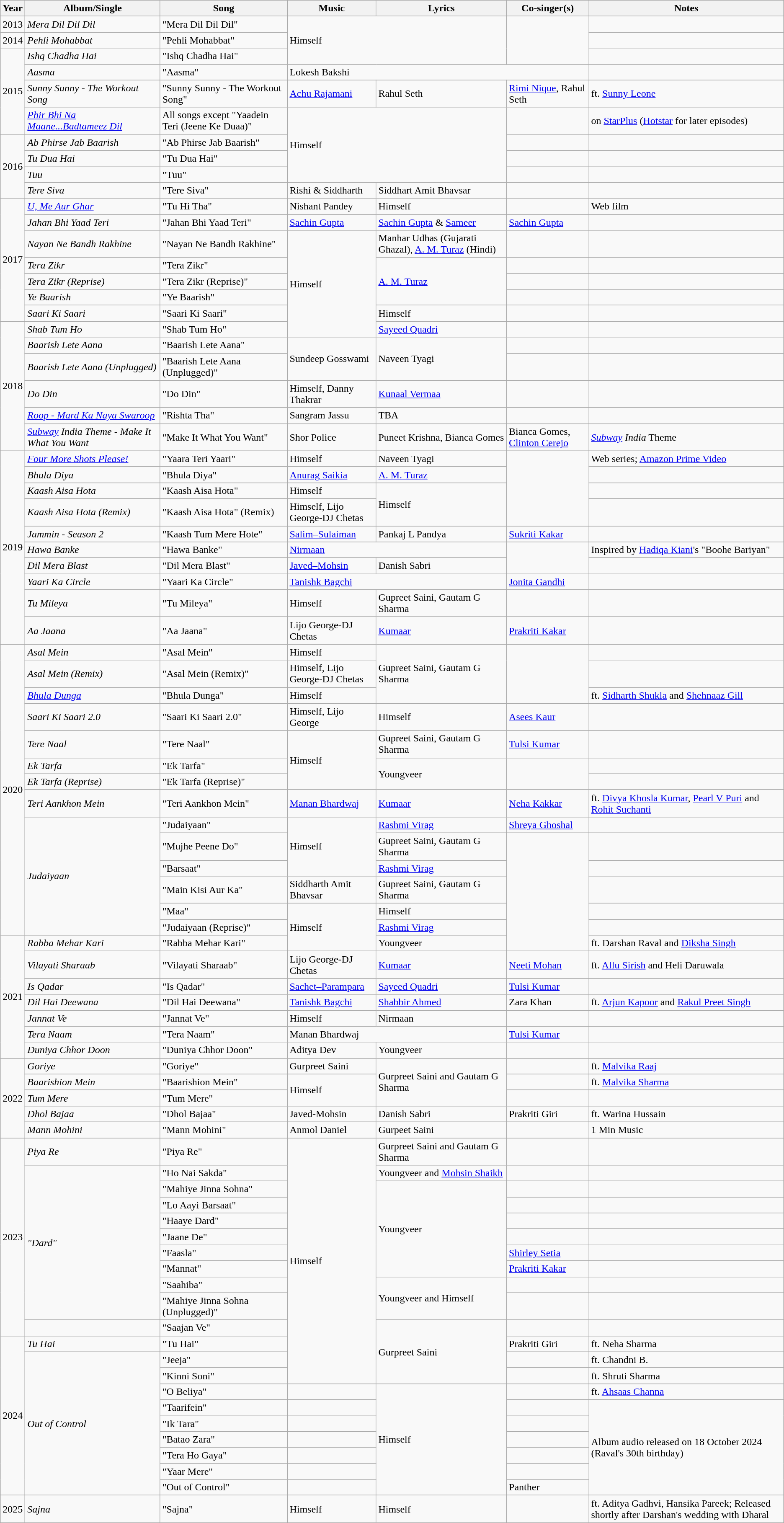<table class="wikitable sortable">
<tr>
<th>Year</th>
<th>Album/Single</th>
<th>Song</th>
<th>Music</th>
<th>Lyrics</th>
<th>Co-singer(s)</th>
<th>Notes</th>
</tr>
<tr>
<td>2013</td>
<td><em>Mera Dil Dil Dil</em></td>
<td>"Mera Dil Dil Dil"</td>
<td colspan="2" rowspan="3">Himself</td>
<td rowspan="3"></td>
<td></td>
</tr>
<tr>
<td>2014</td>
<td><em>Pehli Mohabbat</em></td>
<td>"Pehli Mohabbat"</td>
<td></td>
</tr>
<tr>
<td rowspan="4">2015</td>
<td><em>Ishq Chadha Hai</em></td>
<td>"Ishq Chadha Hai"</td>
<td></td>
</tr>
<tr>
<td><em>Aasma</em></td>
<td>"Aasma"</td>
<td colspan="3">Lokesh Bakshi</td>
<td></td>
</tr>
<tr>
<td><em>Sunny Sunny - The Workout Song</em></td>
<td>"Sunny Sunny - The Workout Song"</td>
<td><a href='#'>Achu Rajamani</a></td>
<td>Rahul Seth</td>
<td><a href='#'>Rimi Nique</a>, Rahul Seth</td>
<td>ft. <a href='#'>Sunny Leone</a></td>
</tr>
<tr>
<td><em><a href='#'>Phir Bhi Na Maane...Badtameez Dil</a></em></td>
<td>All songs except "Yaadein Teri (Jeene Ke Duaa)"</td>
<td colspan="2" rowspan="4">Himself</td>
<td></td>
<td>on <a href='#'>StarPlus</a> (<a href='#'>Hotstar</a> for later episodes)</td>
</tr>
<tr>
<td rowspan="4">2016</td>
<td><em>Ab Phirse Jab Baarish</em></td>
<td>"Ab Phirse Jab Baarish"</td>
<td></td>
<td></td>
</tr>
<tr>
<td><em>Tu Dua Hai</em></td>
<td>"Tu Dua Hai"</td>
<td></td>
<td></td>
</tr>
<tr>
<td><em>Tuu</em></td>
<td>"Tuu"</td>
<td></td>
<td></td>
</tr>
<tr>
<td><em>Tere Siva</em></td>
<td>"Tere Siva"</td>
<td>Rishi & Siddharth</td>
<td>Siddhart Amit Bhavsar</td>
<td></td>
<td></td>
</tr>
<tr>
<td rowspan="7">2017</td>
<td><em><a href='#'>U, Me Aur Ghar</a></em></td>
<td>"Tu Hi Tha"</td>
<td>Nishant Pandey</td>
<td>Himself</td>
<td></td>
<td>Web film</td>
</tr>
<tr>
<td><em>Jahan Bhi Yaad Teri</em></td>
<td>"Jahan Bhi Yaad Teri"</td>
<td><a href='#'>Sachin Gupta</a></td>
<td><a href='#'>Sachin Gupta</a> & <a href='#'>Sameer</a></td>
<td><a href='#'>Sachin Gupta</a></td>
<td></td>
</tr>
<tr>
<td><em>Nayan Ne Bandh Rakhine</em></td>
<td>"Nayan Ne Bandh Rakhine"</td>
<td rowspan="6">Himself</td>
<td>Manhar Udhas (Gujarati Ghazal), <a href='#'>A. M. Turaz</a> (Hindi)</td>
<td></td>
<td></td>
</tr>
<tr>
<td><em>Tera Zikr</em></td>
<td>"Tera Zikr"</td>
<td rowspan="3"><a href='#'>A. M. Turaz</a></td>
<td></td>
<td></td>
</tr>
<tr>
<td><em>Tera Zikr (Reprise)</em></td>
<td>"Tera Zikr (Reprise)"</td>
<td></td>
<td></td>
</tr>
<tr>
<td><em>Ye Baarish</em></td>
<td>"Ye Baarish"</td>
<td></td>
<td></td>
</tr>
<tr>
<td><em>Saari Ki Saari</em></td>
<td>"Saari Ki Saari"</td>
<td>Himself</td>
<td></td>
<td></td>
</tr>
<tr>
<td rowspan="6">2018</td>
<td><em>Shab Tum Ho</em></td>
<td>"Shab Tum Ho"</td>
<td><a href='#'>Sayeed Quadri</a></td>
<td></td>
<td></td>
</tr>
<tr>
<td><em>Baarish Lete Aana</em></td>
<td>"Baarish Lete Aana"</td>
<td rowspan="2">Sundeep Gosswami</td>
<td rowspan="2">Naveen Tyagi</td>
<td></td>
<td></td>
</tr>
<tr>
<td><em>Baarish Lete Aana (Unplugged)</em></td>
<td>"Baarish Lete Aana (Unplugged)"</td>
<td></td>
<td></td>
</tr>
<tr>
<td><em>Do Din</em></td>
<td>"Do Din"</td>
<td>Himself, Danny Thakrar</td>
<td><a href='#'>Kunaal Vermaa</a></td>
<td></td>
<td></td>
</tr>
<tr>
<td><em><a href='#'>Roop - Mard Ka Naya Swaroop</a></em></td>
<td>"Rishta Tha"</td>
<td>Sangram Jassu</td>
<td>TBA</td>
<td></td>
<td></td>
</tr>
<tr>
<td><em><a href='#'>Subway</a> India Theme - Make It What You Want</em></td>
<td>"Make It What You Want"</td>
<td>Shor Police</td>
<td>Puneet Krishna, Bianca Gomes</td>
<td>Bianca Gomes, <a href='#'>Clinton Cerejo</a></td>
<td><a href='#'><em>Subway</em></a> <em>India</em> Theme</td>
</tr>
<tr>
<td rowspan="10">2019</td>
<td><em><a href='#'>Four More Shots Please!</a></em></td>
<td>"Yaara Teri Yaari"</td>
<td>Himself</td>
<td>Naveen Tyagi</td>
<td rowspan="4"></td>
<td>Web series; <a href='#'>Amazon Prime Video</a></td>
</tr>
<tr>
<td><em>Bhula Diya</em></td>
<td>"Bhula Diya"</td>
<td><a href='#'>Anurag Saikia</a></td>
<td><a href='#'>A. M. Turaz</a></td>
<td></td>
</tr>
<tr>
<td><em>Kaash Aisa Hota</em></td>
<td>"Kaash Aisa Hota"</td>
<td>Himself</td>
<td rowspan="2">Himself</td>
<td></td>
</tr>
<tr>
<td><em>Kaash Aisa Hota (Remix)</em></td>
<td>"Kaash Aisa Hota" (Remix)</td>
<td>Himself, Lijo George-DJ Chetas</td>
<td></td>
</tr>
<tr>
<td><em>Jammin - Season 2</em></td>
<td>"Kaash Tum Mere Hote"</td>
<td><a href='#'>Salim–Sulaiman</a></td>
<td>Pankaj L Pandya</td>
<td><a href='#'>Sukriti Kakar</a></td>
<td></td>
</tr>
<tr>
<td><em>Hawa Banke</em></td>
<td>"Hawa Banke"</td>
<td colspan="2"><a href='#'>Nirmaan</a></td>
<td rowspan="2"></td>
<td>Inspired by <a href='#'>Hadiqa Kiani</a>'s "Boohe Bariyan"</td>
</tr>
<tr>
<td><em>Dil Mera Blast</em></td>
<td>"Dil Mera Blast"</td>
<td><a href='#'>Javed–Mohsin</a></td>
<td>Danish Sabri</td>
<td></td>
</tr>
<tr>
<td><em>Yaari Ka Circle</em></td>
<td>"Yaari Ka Circle"</td>
<td colspan="2"><a href='#'>Tanishk Bagchi</a></td>
<td><a href='#'>Jonita Gandhi</a></td>
<td></td>
</tr>
<tr>
<td><em>Tu Mileya</em></td>
<td>"Tu Mileya"</td>
<td>Himself</td>
<td>Gupreet Saini, Gautam G Sharma</td>
<td></td>
<td></td>
</tr>
<tr>
<td><em>Aa Jaana</em></td>
<td>"Aa Jaana"</td>
<td>Lijo George-DJ Chetas</td>
<td><a href='#'>Kumaar</a></td>
<td><a href='#'>Prakriti Kakar</a></td>
<td></td>
</tr>
<tr>
<td rowspan="14">2020</td>
<td><em>Asal Mein</em></td>
<td>"Asal Mein"</td>
<td>Himself</td>
<td rowspan="3">Gupreet Saini, Gautam G Sharma</td>
<td rowspan="3"></td>
<td></td>
</tr>
<tr>
<td><em>Asal Mein (Remix)</em></td>
<td>"Asal Mein (Remix)"</td>
<td>Himself, Lijo George-DJ Chetas</td>
<td></td>
</tr>
<tr>
<td><em><a href='#'>Bhula Dunga</a></em></td>
<td>"Bhula Dunga"</td>
<td>Himself</td>
<td>ft. <a href='#'>Sidharth Shukla</a> and <a href='#'>Shehnaaz Gill</a></td>
</tr>
<tr>
<td><em>Saari Ki Saari 2.0</em></td>
<td>"Saari Ki Saari 2.0"</td>
<td>Himself, Lijo George</td>
<td>Himself</td>
<td><a href='#'>Asees Kaur</a></td>
<td></td>
</tr>
<tr>
<td><em>Tere Naal</em></td>
<td>"Tere Naal"</td>
<td rowspan="3">Himself</td>
<td>Gupreet Saini, Gautam G Sharma</td>
<td><a href='#'>Tulsi Kumar</a></td>
<td></td>
</tr>
<tr>
<td><em>Ek Tarfa</em></td>
<td>"Ek Tarfa"</td>
<td rowspan="2">Youngveer</td>
<td rowspan="2"></td>
<td></td>
</tr>
<tr>
<td><em>Ek Tarfa (Reprise)</em></td>
<td>"Ek Tarfa (Reprise)"</td>
<td></td>
</tr>
<tr>
<td><em>Teri Aankhon Mein</em></td>
<td>"Teri Aankhon Mein"</td>
<td><a href='#'>Manan Bhardwaj</a></td>
<td><a href='#'>Kumaar</a></td>
<td><a href='#'>Neha Kakkar</a></td>
<td>ft. <a href='#'>Divya Khosla Kumar</a>, <a href='#'>Pearl V Puri</a> and <a href='#'>Rohit Suchanti</a></td>
</tr>
<tr>
<td rowspan="6"><em>Judaiyaan</em></td>
<td>"Judaiyaan"</td>
<td rowspan="3">Himself</td>
<td><a href='#'>Rashmi Virag</a></td>
<td><a href='#'>Shreya Ghoshal</a></td>
<td></td>
</tr>
<tr>
<td>"Mujhe Peene Do"</td>
<td>Gupreet Saini, Gautam G Sharma</td>
<td rowspan="6"></td>
<td></td>
</tr>
<tr>
<td>"Barsaat"</td>
<td><a href='#'>Rashmi Virag</a></td>
<td></td>
</tr>
<tr>
<td>"Main Kisi Aur Ka"</td>
<td>Siddharth Amit Bhavsar</td>
<td>Gupreet Saini, Gautam G Sharma</td>
<td></td>
</tr>
<tr>
<td>"Maa"</td>
<td rowspan="3">Himself</td>
<td>Himself</td>
<td></td>
</tr>
<tr>
<td>"Judaiyaan (Reprise)"</td>
<td><a href='#'>Rashmi Virag</a></td>
<td></td>
</tr>
<tr>
<td rowspan="7">2021</td>
<td><em>Rabba Mehar Kari</em></td>
<td>"Rabba Mehar Kari"</td>
<td>Youngveer</td>
<td>ft. Darshan Raval and <a href='#'>Diksha Singh</a></td>
</tr>
<tr>
<td><em>Vilayati Sharaab</em></td>
<td>"Vilayati Sharaab"</td>
<td>Lijo George-DJ Chetas</td>
<td><a href='#'>Kumaar</a></td>
<td><a href='#'>Neeti Mohan</a></td>
<td>ft. <a href='#'>Allu Sirish</a> and Heli Daruwala</td>
</tr>
<tr>
<td><em>Is Qadar</em></td>
<td>"Is Qadar"</td>
<td><a href='#'>Sachet–Parampara</a></td>
<td><a href='#'>Sayeed Quadri</a></td>
<td><a href='#'>Tulsi Kumar</a></td>
<td></td>
</tr>
<tr>
<td><em>Dil Hai Deewana</em></td>
<td>"Dil Hai Deewana"</td>
<td><a href='#'>Tanishk Bagchi</a></td>
<td><a href='#'>Shabbir Ahmed</a></td>
<td>Zara Khan</td>
<td>ft. <a href='#'>Arjun Kapoor</a> and <a href='#'>Rakul Preet Singh</a></td>
</tr>
<tr>
<td><em>Jannat Ve</em></td>
<td>"Jannat Ve"</td>
<td>Himself</td>
<td>Nirmaan</td>
<td></td>
<td></td>
</tr>
<tr>
<td><em>Tera Naam</em></td>
<td>"Tera Naam"</td>
<td colspan="2">Manan Bhardwaj</td>
<td><a href='#'>Tulsi Kumar</a></td>
<td></td>
</tr>
<tr>
<td><em>Duniya Chhor Doon</em></td>
<td>"Duniya Chhor Doon"</td>
<td>Aditya Dev</td>
<td>Youngveer</td>
<td></td>
<td></td>
</tr>
<tr>
<td rowspan="5">2022</td>
<td><em>Goriye</em></td>
<td>"Goriye"</td>
<td>Gurpreet Saini</td>
<td rowspan=3>Gurpreet Saini and Gautam G Sharma</td>
<td></td>
<td>ft. <a href='#'>Malvika Raaj</a></td>
</tr>
<tr>
<td><em>Baarishion Mein</em></td>
<td>"Baarishion Mein"</td>
<td rowspan=2>Himself</td>
<td></td>
<td>ft. <a href='#'>Malvika Sharma</a></td>
</tr>
<tr>
<td><em>Tum Mere</em></td>
<td>"Tum Mere"</td>
<td></td>
<td></td>
</tr>
<tr>
<td><em>Dhol Bajaa</em></td>
<td>"Dhol Bajaa"</td>
<td>Javed-Mohsin</td>
<td colspan="1">Danish Sabri</td>
<td>Prakriti Giri</td>
<td>ft. Warina Hussain</td>
</tr>
<tr>
<td><em>Mann Mohini</em></td>
<td>"Mann Mohini"</td>
<td>Anmol Daniel</td>
<td>Gurpeet Saini</td>
<td></td>
<td>1 Min Music</td>
</tr>
<tr>
<td rowspan="11">2023</td>
<td><em>Piya Re</em></td>
<td>"Piya Re"</td>
<td rowspan="14">Himself</td>
<td>Gurpreet Saini and Gautam G Sharma</td>
<td></td>
<td></td>
</tr>
<tr>
<td rowspan="9"><em>"Dard"</em></td>
<td>"Ho Nai Sakda"</td>
<td>Youngveer and <a href='#'>Mohsin Shaikh</a></td>
<td></td>
<td></td>
</tr>
<tr>
<td>"Mahiye Jinna Sohna"</td>
<td rowspan="6">Youngveer</td>
<td></td>
<td></td>
</tr>
<tr>
<td>"Lo Aayi Barsaat"</td>
<td></td>
<td></td>
</tr>
<tr>
<td>"Haaye Dard"</td>
<td></td>
<td></td>
</tr>
<tr>
<td>"Jaane De"</td>
<td></td>
<td></td>
</tr>
<tr>
<td>"Faasla"</td>
<td><a href='#'>Shirley Setia</a></td>
<td></td>
</tr>
<tr>
<td>"Mannat"</td>
<td><a href='#'>Prakriti Kakar</a></td>
<td></td>
</tr>
<tr>
<td>"Saahiba"</td>
<td rowspan="2">Youngveer and Himself</td>
<td></td>
<td></td>
</tr>
<tr>
<td>"Mahiye Jinna Sohna (Unplugged)"</td>
<td></td>
<td></td>
</tr>
<tr>
<td></td>
<td>"Saajan Ve"</td>
<td rowspan="4">Gurpreet Saini</td>
<td></td>
<td></td>
</tr>
<tr>
<td rowspan="10">2024</td>
<td><em>Tu Hai</em></td>
<td>"Tu Hai"</td>
<td>Prakriti Giri</td>
<td>ft. Neha Sharma</td>
</tr>
<tr>
<td rowspan="9"><em>Out of Control</em></td>
<td>"Jeeja"</td>
<td></td>
<td>ft. Chandni B.</td>
</tr>
<tr>
<td>"Kinni Soni"</td>
<td></td>
<td>ft. Shruti Sharma</td>
</tr>
<tr>
<td>"O Beliya"</td>
<td></td>
<td rowspan="7">Himself</td>
<td></td>
<td>ft. <a href='#'>Ahsaas Channa</a></td>
</tr>
<tr>
<td>"Taarifein"</td>
<td></td>
<td></td>
<td rowspan="6">Album audio released on 18 October 2024 (Raval's 30th birthday)</td>
</tr>
<tr>
<td>"Ik Tara"</td>
<td></td>
<td></td>
</tr>
<tr>
<td>"Batao Zara"</td>
<td></td>
<td></td>
</tr>
<tr>
<td>"Tera Ho Gaya"</td>
<td></td>
<td></td>
</tr>
<tr>
<td>"Yaar Mere"</td>
<td></td>
<td></td>
</tr>
<tr>
<td>"Out of Control"</td>
<td></td>
<td>Panther</td>
</tr>
<tr>
<td rowspan="1">2025</td>
<td><em>Sajna</em></td>
<td>"Sajna"</td>
<td>Himself</td>
<td>Himself</td>
<td></td>
<td>ft. Aditya Gadhvi, Hansika Pareek; Released shortly after Darshan's wedding with Dharal</td>
</tr>
</table>
